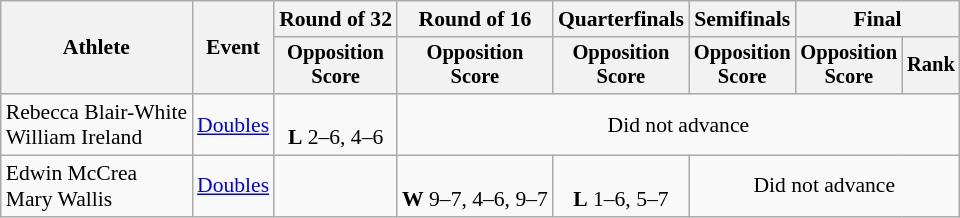<table class=wikitable style="font-size:90%">
<tr>
<th rowspan=2>Athlete</th>
<th rowspan=2>Event</th>
<th>Round of 32</th>
<th>Round of 16</th>
<th>Quarterfinals</th>
<th>Semifinals</th>
<th colspan=2>Final</th>
</tr>
<tr style="font-size:95%">
<th>Opposition<br>Score</th>
<th>Opposition<br>Score</th>
<th>Opposition<br>Score</th>
<th>Opposition<br>Score</th>
<th>Opposition<br>Score</th>
<th>Rank</th>
</tr>
<tr align=center>
<td align=left>Rebecca Blair-White <br> William Ireland</td>
<td align=left><a href='#'>Doubles</a></td>
<td> <br> <strong>L</strong> 2–6, 4–6</td>
<td colspan=5>Did not advance</td>
</tr>
<tr align=center>
<td align=left>Edwin McCrea <br> Mary Wallis</td>
<td align=left><a href='#'>Doubles</a></td>
<td></td>
<td> <br> <strong>W</strong> 9–7, 4–6, 9–7</td>
<td> <br> <strong>L</strong> 1–6, 5–7</td>
<td colspan=3>Did not advance</td>
</tr>
</table>
